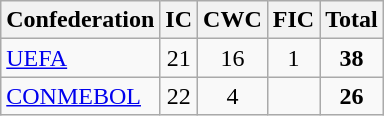<table class="wikitable sortable" style="text-align:center">
<tr>
<th>Confederation</th>
<th>IC</th>
<th>CWC</th>
<th>FIC</th>
<th>Total</th>
</tr>
<tr>
<td align=left><a href='#'>UEFA</a></td>
<td>21</td>
<td>16</td>
<td>1</td>
<td><strong>38</strong></td>
</tr>
<tr>
<td align=left><a href='#'>CONMEBOL</a></td>
<td>22</td>
<td>4</td>
<td></td>
<td><strong>26</strong></td>
</tr>
</table>
